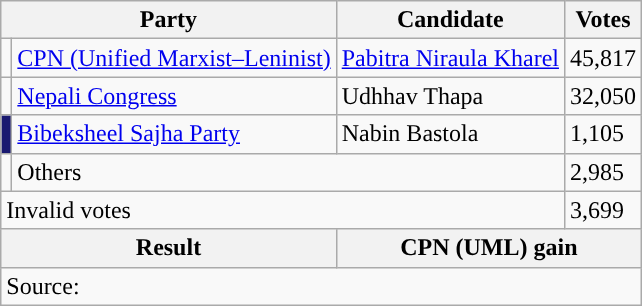<table class="wikitable">
<tr>
<th colspan="2">Party</th>
<th>Candidate</th>
<th>Votes</th>
</tr>
<tr>
<td style="background-color:"></td>
<td><a href='#'>CPN (Unified Marxist–Leninist)</a></td>
<td><a href='#'>Pabitra Niraula Kharel</a></td>
<td>45,817</td>
</tr>
<tr>
<td style="background-color:"></td>
<td><a href='#'>Nepali Congress</a></td>
<td>Udhhav Thapa</td>
<td>32,050</td>
</tr>
<tr>
<td style="background-color:midnightblue"></td>
<td><a href='#'>Bibeksheel Sajha Party</a></td>
<td>Nabin Bastola</td>
<td>1,105</td>
</tr>
<tr>
<td></td>
<td colspan="2">Others</td>
<td>2,985</td>
</tr>
<tr>
<td colspan="3">Invalid votes</td>
<td>3,699</td>
</tr>
<tr>
<th colspan="2">Result</th>
<th colspan="2">CPN (UML) gain</th>
</tr>
<tr>
<td colspan="4">Source: </td>
</tr>
</table>
